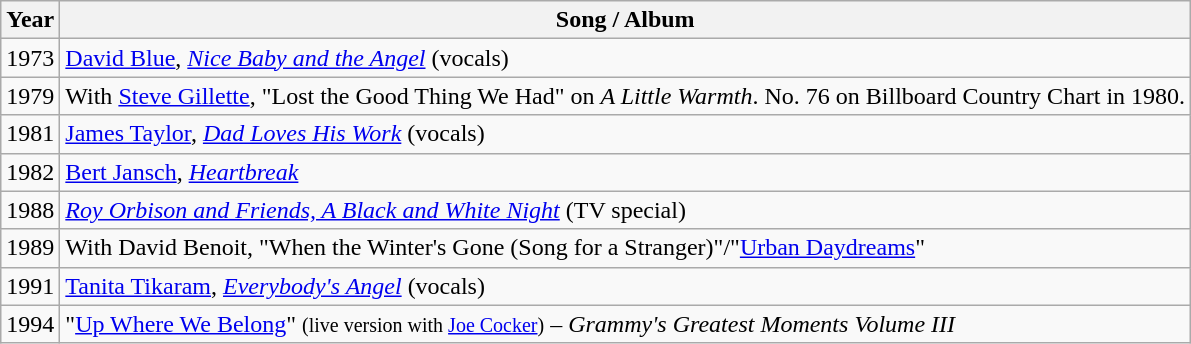<table class="wikitable">
<tr>
<th>Year</th>
<th>Song / Album</th>
</tr>
<tr>
<td>1973</td>
<td><a href='#'>David Blue</a>, <em><a href='#'>Nice Baby and the Angel</a></em> (vocals)</td>
</tr>
<tr>
<td>1979</td>
<td>With <a href='#'>Steve Gillette</a>, "Lost the Good Thing We Had" on <em>A Little Warmth</em>. No. 76 on Billboard Country Chart in 1980.</td>
</tr>
<tr>
<td>1981</td>
<td><a href='#'>James Taylor</a>, <em><a href='#'>Dad Loves His Work</a></em> (vocals)</td>
</tr>
<tr>
<td>1982</td>
<td><a href='#'>Bert Jansch</a>, <em><a href='#'>Heartbreak</a></em></td>
</tr>
<tr>
<td>1988</td>
<td><em><a href='#'>Roy Orbison and Friends, A Black and White Night</a></em> (TV special)</td>
</tr>
<tr>
<td>1989</td>
<td>With David Benoit, "When the Winter's Gone (Song for a Stranger)"/"<a href='#'>Urban Daydreams</a>"</td>
</tr>
<tr>
<td>1991</td>
<td><a href='#'>Tanita Tikaram</a>, <em><a href='#'>Everybody's Angel</a></em> (vocals)</td>
</tr>
<tr>
<td>1994</td>
<td>"<a href='#'>Up Where We Belong</a>" <small>(live version with <a href='#'>Joe Cocker</a>)</small> – <em>Grammy's Greatest Moments Volume III</em></td>
</tr>
</table>
